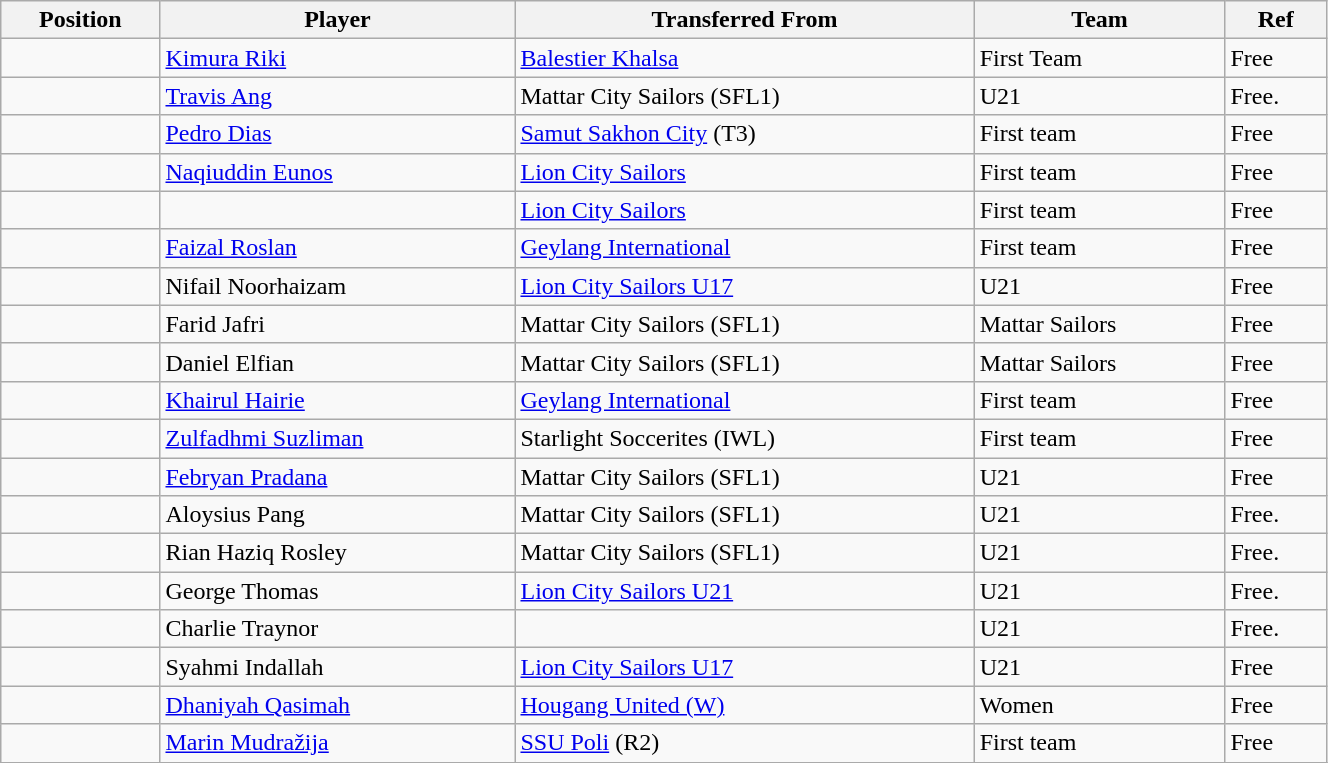<table class="wikitable sortable" style="width:70%; text-align:center; font-size:100%; text-align:left;">
<tr>
<th><strong>Position</strong></th>
<th><strong>Player</strong></th>
<th><strong>Transferred From</strong></th>
<th><strong>Team</strong></th>
<th><strong>Ref</strong></th>
</tr>
<tr>
<td></td>
<td> <a href='#'>Kimura Riki</a></td>
<td> <a href='#'>Balestier Khalsa</a></td>
<td>First Team</td>
<td>Free</td>
</tr>
<tr>
<td></td>
<td> <a href='#'>Travis Ang</a></td>
<td> Mattar City Sailors (SFL1)</td>
<td>U21</td>
<td>Free.</td>
</tr>
<tr>
<td></td>
<td> <a href='#'>Pedro Dias</a></td>
<td> <a href='#'>Samut Sakhon City</a> (T3)</td>
<td>First team</td>
<td>Free </td>
</tr>
<tr>
<td></td>
<td> <a href='#'>Naqiuddin Eunos</a></td>
<td> <a href='#'>Lion City Sailors</a></td>
<td>First team</td>
<td>Free </td>
</tr>
<tr>
<td></td>
<td></td>
<td> <a href='#'>Lion City Sailors</a></td>
<td>First team</td>
<td>Free </td>
</tr>
<tr>
<td></td>
<td> <a href='#'>Faizal Roslan</a></td>
<td> <a href='#'>Geylang International</a></td>
<td>First team</td>
<td>Free </td>
</tr>
<tr>
<td></td>
<td> Nifail Noorhaizam</td>
<td> <a href='#'>Lion City Sailors U17</a></td>
<td>U21</td>
<td>Free</td>
</tr>
<tr>
<td></td>
<td> Farid Jafri</td>
<td> Mattar City Sailors (SFL1)</td>
<td>Mattar Sailors</td>
<td>Free</td>
</tr>
<tr>
<td></td>
<td> Daniel Elfian</td>
<td> Mattar City Sailors (SFL1)</td>
<td>Mattar Sailors</td>
<td>Free</td>
</tr>
<tr>
<td></td>
<td> <a href='#'>Khairul Hairie</a></td>
<td> <a href='#'>Geylang International</a></td>
<td>First team</td>
<td>Free </td>
</tr>
<tr>
<td></td>
<td> <a href='#'>Zulfadhmi Suzliman</a></td>
<td> Starlight Soccerites (IWL)</td>
<td>First team</td>
<td>Free </td>
</tr>
<tr>
<td></td>
<td> <a href='#'>Febryan Pradana</a></td>
<td> Mattar City Sailors (SFL1)</td>
<td>U21</td>
<td>Free</td>
</tr>
<tr>
<td></td>
<td> Aloysius Pang</td>
<td> Mattar City Sailors (SFL1)</td>
<td>U21</td>
<td>Free.</td>
</tr>
<tr>
<td></td>
<td> Rian Haziq Rosley</td>
<td> Mattar City Sailors (SFL1)</td>
<td>U21</td>
<td>Free.</td>
</tr>
<tr>
<td></td>
<td> George Thomas</td>
<td> <a href='#'>Lion City Sailors U21</a></td>
<td>U21</td>
<td>Free.</td>
</tr>
<tr>
<td></td>
<td> Charlie Traynor</td>
<td></td>
<td>U21</td>
<td>Free.</td>
</tr>
<tr>
<td></td>
<td> Syahmi Indallah</td>
<td> <a href='#'>Lion City Sailors U17</a></td>
<td>U21</td>
<td>Free</td>
</tr>
<tr>
<td></td>
<td> <a href='#'>Dhaniyah Qasimah</a></td>
<td> <a href='#'>Hougang United (W)</a></td>
<td>Women</td>
<td>Free</td>
</tr>
<tr>
<td></td>
<td> <a href='#'>Marin Mudražija</a></td>
<td> <a href='#'>SSU Poli</a> (R2)</td>
<td>First team</td>
<td>Free </td>
</tr>
<tr>
</tr>
</table>
